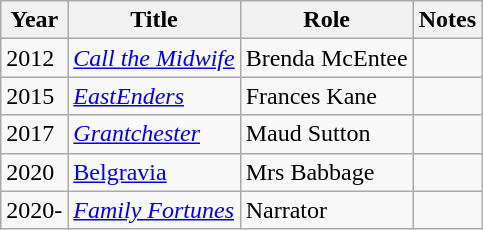<table class = "wikitable sortable">
<tr>
<th>Year</th>
<th>Title</th>
<th>Role</th>
<th class = "unsortable">Notes</th>
</tr>
<tr>
<td>2012</td>
<td><em><a href='#'>Call the Midwife</a></em></td>
<td>Brenda McEntee</td>
<td></td>
</tr>
<tr>
<td>2015</td>
<td><em><a href='#'>EastEnders</a></em></td>
<td>Frances Kane</td>
<td></td>
</tr>
<tr>
<td>2017</td>
<td><em><a href='#'>Grantchester</a></em></td>
<td>Maud Sutton</td>
<td></td>
</tr>
<tr>
<td>2020</td>
<td><em><a href='#'></em>Belgravia<em></a></em></td>
<td>Mrs Babbage</td>
<td></td>
</tr>
<tr>
<td>2020-</td>
<td><em><a href='#'>Family Fortunes</a></em></td>
<td>Narrator</td>
<td></td>
</tr>
</table>
